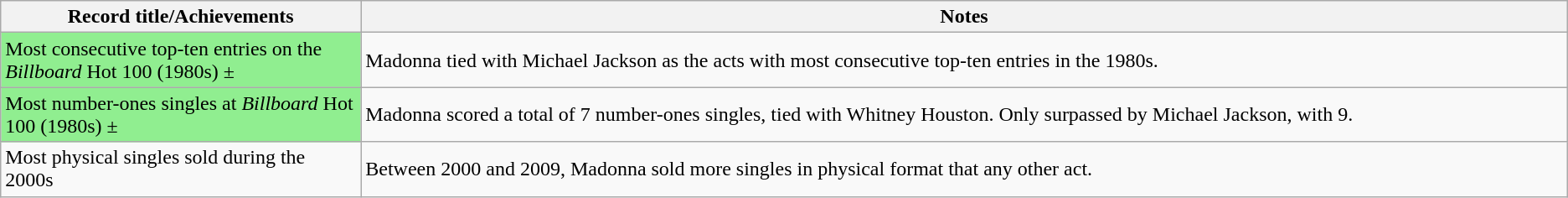<table class="wikitable sortable plainrowheaders">
<tr>
<th scope="col" width=20%>Record title/Achievements</th>
<th scope="col" width=67%>Notes</th>
</tr>
<tr>
<td style="background-color: #90EE90;">Most consecutive top-ten entries on the <em>Billboard</em> Hot 100 (1980s) ±</td>
<td>Madonna tied with Michael Jackson as the acts with most consecutive top-ten entries in the 1980s.</td>
</tr>
<tr>
<td style="background-color: #90EE90;">Most number-ones singles at <em>Billboard</em> Hot 100 (1980s) ±</td>
<td>Madonna scored a total of 7 number-ones singles, tied with Whitney Houston. Only surpassed by Michael Jackson, with 9.</td>
</tr>
<tr>
<td>Most physical singles sold during the 2000s</td>
<td>Between 2000 and 2009, Madonna sold more singles in physical format that any other act.</td>
</tr>
</table>
